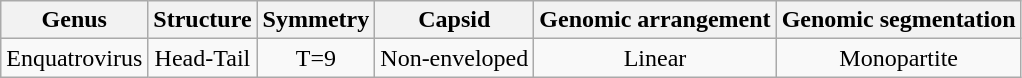<table class="wikitable sortable" style="text-align:center">
<tr>
<th>Genus</th>
<th>Structure</th>
<th>Symmetry</th>
<th>Capsid</th>
<th>Genomic arrangement</th>
<th>Genomic segmentation</th>
</tr>
<tr>
<td>Enquatrovirus</td>
<td>Head-Tail</td>
<td>T=9</td>
<td>Non-enveloped</td>
<td>Linear</td>
<td>Monopartite</td>
</tr>
</table>
